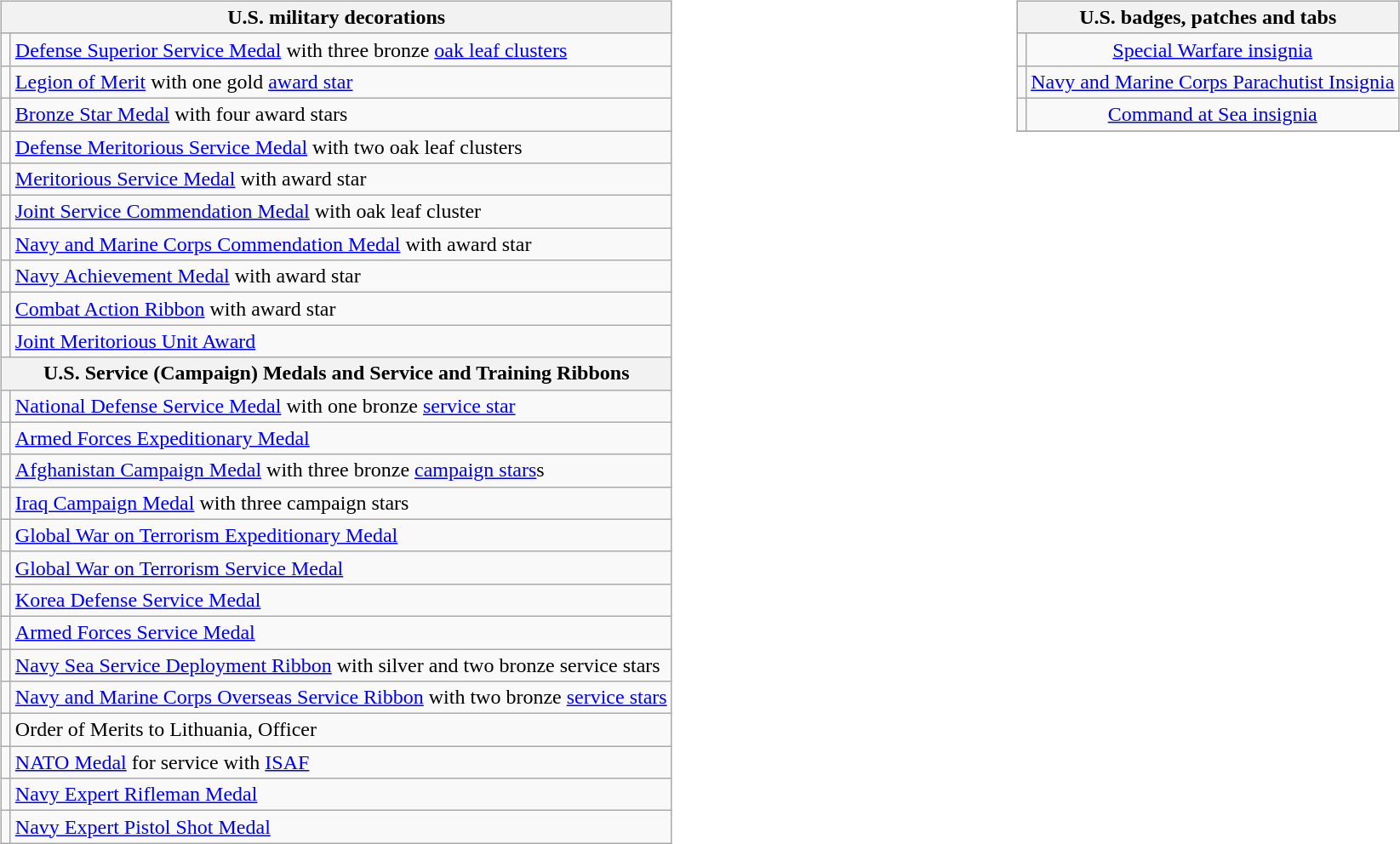<table style="width:100%;">
<tr>
<td valign="top"><br><table class="wikitable">
<tr style="background:#ccf; text-align:center;">
<th colspan="2"><strong>U.S. military decorations</strong></th>
</tr>
<tr>
<td><span></span><span></span><span></span></td>
<td><a href='#'>Defense Superior Service Medal</a> with three bronze <a href='#'>oak leaf clusters</a></td>
</tr>
<tr>
<td></td>
<td><a href='#'>Legion of Merit</a> with one gold <a href='#'>award star</a></td>
</tr>
<tr>
<td><span></span><span></span><span></span><span></span></td>
<td><a href='#'>Bronze Star Medal</a> with four award stars</td>
</tr>
<tr>
<td><span></span><span></span></td>
<td><a href='#'>Defense Meritorious Service Medal</a> with two oak leaf clusters</td>
</tr>
<tr>
<td></td>
<td><a href='#'>Meritorious Service Medal</a> with award star</td>
</tr>
<tr>
<td></td>
<td><a href='#'>Joint Service Commendation Medal</a> with oak leaf cluster</td>
</tr>
<tr>
<td></td>
<td><a href='#'>Navy and Marine Corps Commendation Medal</a> with award star</td>
</tr>
<tr>
<td></td>
<td><a href='#'>Navy Achievement Medal</a> with award star</td>
</tr>
<tr>
<td></td>
<td><a href='#'>Combat Action Ribbon</a> with award star</td>
</tr>
<tr>
<td></td>
<td><a href='#'>Joint Meritorious Unit Award</a></td>
</tr>
<tr>
<th colspan="2"><strong>U.S. Service (Campaign) Medals and Service and Training Ribbons</strong></th>
</tr>
<tr>
<td></td>
<td><a href='#'>National Defense Service Medal</a> with one bronze <a href='#'>service star</a></td>
</tr>
<tr>
<td></td>
<td><a href='#'>Armed Forces Expeditionary Medal</a></td>
</tr>
<tr>
<td><span></span><span></span><span></span></td>
<td><a href='#'>Afghanistan Campaign Medal</a> with three bronze <a href='#'>campaign stars</a>s</td>
</tr>
<tr>
<td><span></span><span></span><span></span></td>
<td><a href='#'>Iraq Campaign Medal</a> with three campaign stars</td>
</tr>
<tr>
<td></td>
<td><a href='#'>Global War on Terrorism Expeditionary Medal</a></td>
</tr>
<tr>
<td></td>
<td><a href='#'>Global War on Terrorism Service Medal</a></td>
</tr>
<tr>
<td></td>
<td><a href='#'>Korea Defense Service Medal</a></td>
</tr>
<tr>
<td></td>
<td><a href='#'>Armed Forces Service Medal</a></td>
</tr>
<tr>
<td><span></span><span></span><span></span></td>
<td><a href='#'>Navy Sea Service Deployment Ribbon</a> with silver and two bronze service stars</td>
</tr>
<tr>
<td><span></span><span></span></td>
<td><a href='#'>Navy and Marine Corps Overseas Service Ribbon</a> with two bronze <a href='#'>service stars</a></td>
</tr>
<tr>
<td></td>
<td>Order of Merits to Lithuania, Officer</td>
</tr>
<tr>
<td></td>
<td><a href='#'>NATO Medal</a> for service with <a href='#'>ISAF</a></td>
</tr>
<tr>
<td></td>
<td><a href='#'>Navy Expert Rifleman Medal</a></td>
</tr>
<tr>
<td></td>
<td><a href='#'>Navy Expert Pistol Shot Medal</a></td>
</tr>
</table>
</td>
<td valign="top"><br><table class="wikitable">
<tr style="background:#ccf; text-align:center;">
<th colspan="2"><strong>U.S. badges, patches and tabs</strong></th>
</tr>
<tr>
<td align=center></td>
<td align=center><a href='#'>Special Warfare insignia</a></td>
</tr>
<tr>
<td align=center></td>
<td align=center><a href='#'>Navy and Marine Corps Parachutist Insignia</a></td>
</tr>
<tr>
<td align=center></td>
<td align=center><a href='#'>Command at Sea insignia</a></td>
</tr>
<tr>
</tr>
<tr>
</tr>
</table>
</td>
</tr>
</table>
